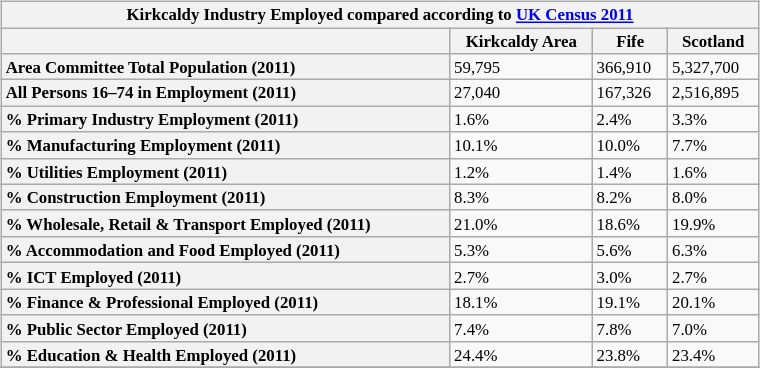<table class="wikitable" id="toc" style="float: right; margin-left: 1em; width: 40%; font-size: 70%;" cellspacing="5">
<tr>
<th colspan="4"><strong>Kirkcaldy Industry Employed compared according to <a href='#'>UK Census 2011</a></strong></th>
</tr>
<tr>
<th></th>
<th style="padding:2px;">Kirkcaldy Area</th>
<th style="padding:2px;">Fife</th>
<th style="padding:2px;">Scotland</th>
</tr>
<tr>
<th style="text-align:left;">Area Committee Total Population (2011)</th>
<td>59,795</td>
<td>366,910</td>
<td>5,327,700</td>
</tr>
<tr>
<th style="text-align:left;">All Persons 16–74 in Employment (2011)</th>
<td>27,040</td>
<td>167,326</td>
<td>2,516,895</td>
</tr>
<tr>
<th style="text-align:left;">% Primary Industry Employment (2011)</th>
<td>1.6%</td>
<td>2.4%</td>
<td>3.3%</td>
</tr>
<tr>
<th style="text-align:left;">% Manufacturing Employment (2011)</th>
<td>10.1%</td>
<td>10.0%</td>
<td>7.7%</td>
</tr>
<tr>
<th style="text-align:left;">% Utilities Employment (2011)</th>
<td>1.2%</td>
<td>1.4%</td>
<td>1.6%</td>
</tr>
<tr>
<th style="text-align:left;">% Construction Employment (2011)</th>
<td>8.3%</td>
<td>8.2%</td>
<td>8.0%</td>
</tr>
<tr>
<th style="text-align:left;">% Wholesale, Retail & Transport Employed (2011)</th>
<td>21.0%</td>
<td>18.6%</td>
<td>19.9%</td>
</tr>
<tr>
<th style="text-align:left;">% Accommodation and Food Employed (2011)</th>
<td>5.3%</td>
<td>5.6%</td>
<td>6.3%</td>
</tr>
<tr>
<th style="text-align:left;">% ICT Employed (2011)</th>
<td>2.7%</td>
<td>3.0%</td>
<td>2.7%</td>
</tr>
<tr>
<th style="text-align:left;">% Finance & Professional Employed (2011)</th>
<td>18.1%</td>
<td>19.1%</td>
<td>20.1%</td>
</tr>
<tr>
<th style="text-align:left;">% Public Sector Employed (2011)</th>
<td>7.4%</td>
<td>7.8%</td>
<td>7.0%</td>
</tr>
<tr>
<th style="text-align:left;">% Education & Health Employed (2011)</th>
<td>24.4%</td>
<td>23.8%</td>
<td>23.4%</td>
</tr>
<tr>
</tr>
</table>
